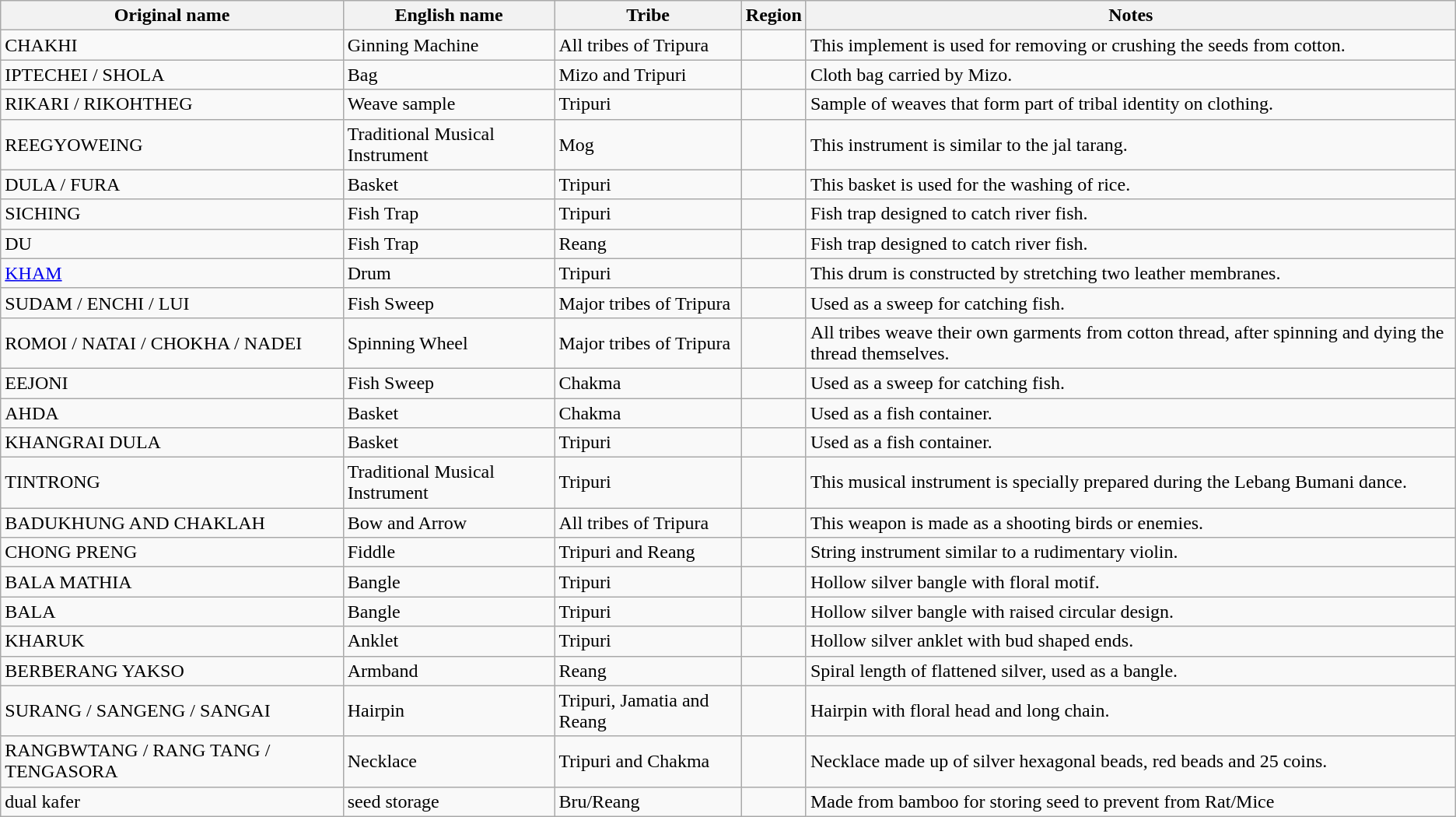<table class="wikitable">
<tr>
<th>Original name</th>
<th>English name</th>
<th>Tribe</th>
<th>Region</th>
<th>Notes</th>
</tr>
<tr>
<td>CHAKHI</td>
<td>Ginning Machine</td>
<td>All tribes of Tripura</td>
<td></td>
<td>This implement is used for removing or crushing the seeds from cotton.</td>
</tr>
<tr>
<td>IPTECHEI / SHOLA</td>
<td>Bag</td>
<td>Mizo and Tripuri</td>
<td></td>
<td>Cloth bag carried by Mizo.</td>
</tr>
<tr>
<td>RIKARI / RIKOHTHEG</td>
<td>Weave sample</td>
<td>Tripuri</td>
<td></td>
<td>Sample of weaves that form part of tribal identity on clothing.</td>
</tr>
<tr>
<td>REEGYOWEING</td>
<td>Traditional Musical Instrument</td>
<td>Mog</td>
<td></td>
<td>This instrument is similar to the jal tarang.</td>
</tr>
<tr>
<td>DULA / FURA</td>
<td>Basket</td>
<td>Tripuri</td>
<td></td>
<td>This basket is used for the washing of rice.</td>
</tr>
<tr>
<td>SICHING</td>
<td>Fish Trap</td>
<td>Tripuri</td>
<td></td>
<td>Fish trap designed to catch river fish.</td>
</tr>
<tr>
<td>DU</td>
<td>Fish Trap</td>
<td>Reang</td>
<td></td>
<td>Fish trap designed to catch river fish.</td>
</tr>
<tr>
<td><a href='#'>KHAM</a></td>
<td>Drum</td>
<td>Tripuri</td>
<td></td>
<td>This drum is constructed by stretching two leather membranes.</td>
</tr>
<tr>
<td>SUDAM / ENCHI / LUI</td>
<td>Fish Sweep</td>
<td>Major tribes of Tripura</td>
<td></td>
<td>Used as a sweep for catching fish.</td>
</tr>
<tr>
<td>ROMOI / NATAI / CHOKHA / NADEI</td>
<td>Spinning Wheel</td>
<td>Major tribes of Tripura</td>
<td></td>
<td>All tribes weave their own garments from cotton thread, after spinning and dying the thread themselves.</td>
</tr>
<tr>
<td>EEJONI</td>
<td>Fish Sweep</td>
<td>Chakma</td>
<td></td>
<td>Used as a sweep for catching fish.</td>
</tr>
<tr>
<td>AHDA</td>
<td>Basket</td>
<td>Chakma</td>
<td></td>
<td>Used as a fish container.</td>
</tr>
<tr>
<td>KHANGRAI DULA</td>
<td>Basket</td>
<td>Tripuri</td>
<td></td>
<td>Used as a fish container.</td>
</tr>
<tr>
<td>TINTRONG</td>
<td>Traditional Musical Instrument</td>
<td>Tripuri</td>
<td></td>
<td>This musical instrument is specially prepared during the Lebang Bumani dance.</td>
</tr>
<tr>
<td>BADUKHUNG AND CHAKLAH</td>
<td>Bow and Arrow</td>
<td>All tribes of Tripura</td>
<td></td>
<td>This weapon is made as a shooting birds or enemies.</td>
</tr>
<tr>
<td>CHONG PRENG</td>
<td>Fiddle</td>
<td>Tripuri and Reang</td>
<td></td>
<td>String instrument similar to a rudimentary violin.</td>
</tr>
<tr>
<td>BALA MATHIA</td>
<td>Bangle</td>
<td>Tripuri</td>
<td></td>
<td>Hollow silver bangle with floral motif.</td>
</tr>
<tr>
<td>BALA</td>
<td>Bangle</td>
<td>Tripuri</td>
<td></td>
<td>Hollow silver bangle with raised circular design.</td>
</tr>
<tr>
<td>KHARUK</td>
<td>Anklet</td>
<td>Tripuri</td>
<td></td>
<td>Hollow silver anklet with bud shaped ends.</td>
</tr>
<tr>
<td>BERBERANG YAKSO</td>
<td>Armband</td>
<td>Reang</td>
<td></td>
<td>Spiral length of flattened silver, used as a bangle.</td>
</tr>
<tr>
<td>SURANG / SANGENG / SANGAI</td>
<td>Hairpin</td>
<td>Tripuri, Jamatia and Reang</td>
<td></td>
<td>Hairpin with floral head and long chain.</td>
</tr>
<tr>
<td>RANGBWTANG / RANG TANG / TENGASORA</td>
<td>Necklace</td>
<td>Tripuri and Chakma</td>
<td></td>
<td>Necklace made up of silver hexagonal beads, red beads and 25 coins.</td>
</tr>
<tr>
<td>dual kafer</td>
<td>seed storage</td>
<td>Bru/Reang</td>
<td></td>
<td>Made from bamboo for storing seed to prevent from Rat/Mice</td>
</tr>
</table>
